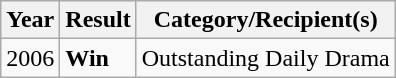<table class="wikitable">
<tr>
<th>Year</th>
<th>Result</th>
<th>Category/Recipient(s)</th>
</tr>
<tr>
<td>2006</td>
<td><strong>Win</strong></td>
<td>Outstanding Daily Drama</td>
</tr>
</table>
